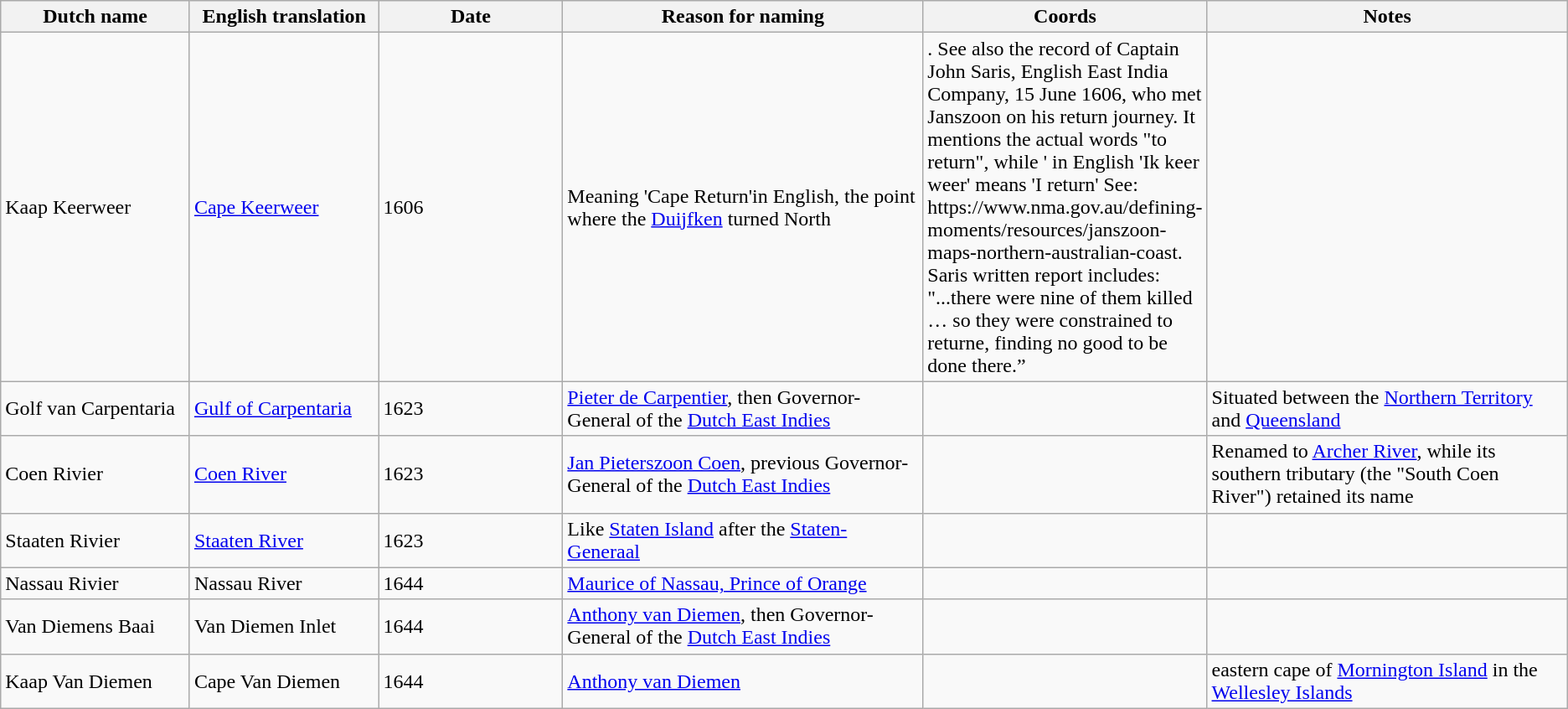<table class="wikitable">
<tr>
<th width="150">Dutch name</th>
<th width="150">English translation</th>
<th width="150">Date</th>
<th width="300">Reason for naming</th>
<th width="150">Coords</th>
<th width="300">Notes</th>
</tr>
<tr>
<td>Kaap Keerweer</td>
<td><a href='#'>Cape Keerweer</a></td>
<td>1606</td>
<td>Meaning 'Cape Return'in English, the point where the <a href='#'>Duijfken</a> turned North</td>
<td>. See also the record of Captain John Saris, English East India Company, 15 June 1606, who met Janszoon on his return journey. It mentions the actual words "to return", while ' in English 'Ik keer weer' means 'I return'  See:<br>https://www.nma.gov.au/defining-moments/resources/janszoon-maps-northern-australian-coast. Saris written report includes: "...there were nine of them killed … so they were constrained to returne, finding no good to be done there.”</td>
<td></td>
</tr>
<tr>
<td>Golf van Carpentaria</td>
<td><a href='#'>Gulf of Carpentaria</a></td>
<td>1623</td>
<td><a href='#'>Pieter de Carpentier</a>, then Governor-General of the <a href='#'>Dutch East Indies</a></td>
<td></td>
<td>Situated between the <a href='#'>Northern Territory</a> and <a href='#'>Queensland</a></td>
</tr>
<tr>
<td>Coen Rivier</td>
<td><a href='#'>Coen River</a></td>
<td>1623</td>
<td><a href='#'>Jan Pieterszoon Coen</a>, previous Governor-General of the <a href='#'>Dutch East Indies</a></td>
<td></td>
<td>Renamed to <a href='#'>Archer River</a>, while its southern tributary (the "South Coen River") retained its name</td>
</tr>
<tr>
<td>Staaten Rivier</td>
<td><a href='#'>Staaten River</a></td>
<td>1623</td>
<td>Like <a href='#'>Staten Island</a> after the <a href='#'>Staten-Generaal</a></td>
<td></td>
<td></td>
</tr>
<tr>
<td>Nassau Rivier</td>
<td>Nassau River</td>
<td>1644</td>
<td><a href='#'>Maurice of Nassau, Prince of Orange</a></td>
<td></td>
<td></td>
</tr>
<tr>
<td>Van Diemens Baai</td>
<td>Van Diemen Inlet</td>
<td>1644</td>
<td><a href='#'>Anthony van Diemen</a>, then Governor-General of the <a href='#'>Dutch East Indies</a></td>
<td></td>
<td></td>
</tr>
<tr>
<td>Kaap Van Diemen</td>
<td>Cape Van Diemen</td>
<td>1644</td>
<td><a href='#'>Anthony van Diemen</a></td>
<td></td>
<td>eastern cape of <a href='#'>Mornington Island</a> in the <a href='#'>Wellesley Islands</a></td>
</tr>
</table>
